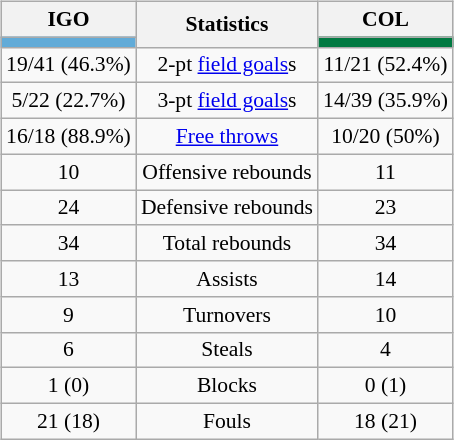<table style="width:100%;">
<tr>
<td valign=top align=right width=33%><br>











</td>
<td style="vertical-align:top; align:center; width:33%;"><br><table style="width:100%;">
<tr>
<td style="width=50%;"></td>
<td></td>
<td style="width=50%;"></td>
</tr>
</table>
<table class="wikitable" style="font-size:90%; text-align:center; margin:auto;" align=center>
<tr>
<th>IGO</th>
<th rowspan=2>Statistics</th>
<th>COL</th>
</tr>
<tr>
<td style="background:#61ABD8;"></td>
<td style="background:#007941;"></td>
</tr>
<tr>
<td>19/41 (46.3%)</td>
<td>2-pt <a href='#'>field goals</a>s</td>
<td>11/21 (52.4%)</td>
</tr>
<tr>
<td>5/22 (22.7%)</td>
<td>3-pt <a href='#'>field goals</a>s</td>
<td>14/39 (35.9%)</td>
</tr>
<tr>
<td>16/18 (88.9%)</td>
<td><a href='#'>Free throws</a></td>
<td>10/20 (50%)</td>
</tr>
<tr>
<td>10</td>
<td>Offensive rebounds</td>
<td>11</td>
</tr>
<tr>
<td>24</td>
<td>Defensive rebounds</td>
<td>23</td>
</tr>
<tr>
<td>34</td>
<td>Total rebounds</td>
<td>34</td>
</tr>
<tr>
<td>13</td>
<td>Assists</td>
<td>14</td>
</tr>
<tr>
<td>9</td>
<td>Turnovers</td>
<td>10</td>
</tr>
<tr>
<td>6</td>
<td>Steals</td>
<td>4</td>
</tr>
<tr>
<td>1 (0)</td>
<td>Blocks</td>
<td>0 (1)</td>
</tr>
<tr>
<td>21 (18)</td>
<td>Fouls</td>
<td>18 (21)</td>
</tr>
</table>
</td>
<td style="vertical-align:top; align:left; width:33%;"><br>













</td>
</tr>
</table>
